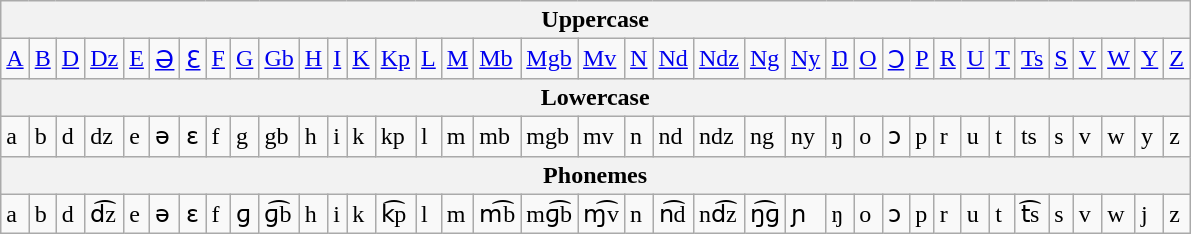<table class="wikitable">
<tr ->
<th colspan="37">Uppercase</th>
</tr>
<tr ->
<td><a href='#'>A</a></td>
<td><a href='#'>B</a></td>
<td><a href='#'>D</a></td>
<td><a href='#'>Dz</a></td>
<td><a href='#'>E</a></td>
<td><a href='#'>Ə</a></td>
<td><a href='#'>Ɛ</a></td>
<td><a href='#'>F</a></td>
<td><a href='#'>G</a></td>
<td><a href='#'>Gb</a></td>
<td><a href='#'>H</a></td>
<td><a href='#'>I</a></td>
<td><a href='#'>K</a></td>
<td><a href='#'>Kp</a></td>
<td><a href='#'>L</a></td>
<td><a href='#'>M</a></td>
<td><a href='#'>Mb</a></td>
<td><a href='#'>Mgb</a></td>
<td><a href='#'>Mv</a></td>
<td><a href='#'>N</a></td>
<td><a href='#'>Nd</a></td>
<td><a href='#'>Ndz</a></td>
<td><a href='#'>Ng</a></td>
<td><a href='#'>Ny</a></td>
<td><a href='#'>Ŋ</a></td>
<td><a href='#'>O</a></td>
<td><a href='#'>Ɔ</a></td>
<td><a href='#'>P</a></td>
<td><a href='#'>R</a></td>
<td><a href='#'>U</a></td>
<td><a href='#'>T</a></td>
<td><a href='#'>Ts</a></td>
<td><a href='#'>S</a></td>
<td><a href='#'>V</a></td>
<td><a href='#'>W</a></td>
<td><a href='#'>Y</a></td>
<td><a href='#'>Z</a></td>
</tr>
<tr ->
<th colspan="37">Lowercase</th>
</tr>
<tr ->
<td>a</td>
<td>b</td>
<td>d</td>
<td>dz</td>
<td>e</td>
<td>ə</td>
<td>ɛ</td>
<td>f</td>
<td>g</td>
<td>gb</td>
<td>h</td>
<td>i</td>
<td>k</td>
<td>kp</td>
<td>l</td>
<td>m</td>
<td>mb</td>
<td>mgb</td>
<td>mv</td>
<td>n</td>
<td>nd</td>
<td>ndz</td>
<td>ng</td>
<td>ny</td>
<td>ŋ</td>
<td>o</td>
<td>ɔ</td>
<td>p</td>
<td>r</td>
<td>u</td>
<td>t</td>
<td>ts</td>
<td>s</td>
<td>v</td>
<td>w</td>
<td>y</td>
<td>z</td>
</tr>
<tr>
<th colspan="37">Phonemes</th>
</tr>
<tr>
<td>a</td>
<td>b</td>
<td>d</td>
<td>d͡z</td>
<td>e</td>
<td>ə</td>
<td>ɛ</td>
<td>f</td>
<td>ɡ</td>
<td>ɡ͡b</td>
<td>h</td>
<td>i</td>
<td>k</td>
<td>k͡p</td>
<td>l</td>
<td>m</td>
<td>m͡b</td>
<td>mɡ͡b</td>
<td>ɱ͡v</td>
<td>n</td>
<td>n͡d</td>
<td>nd͡z</td>
<td>ŋ͡ɡ</td>
<td>ɲ</td>
<td>ŋ</td>
<td>o</td>
<td>ɔ</td>
<td>p</td>
<td>r</td>
<td>u</td>
<td>t</td>
<td>t͡s</td>
<td>s</td>
<td>v</td>
<td>w</td>
<td>j</td>
<td>z</td>
</tr>
</table>
